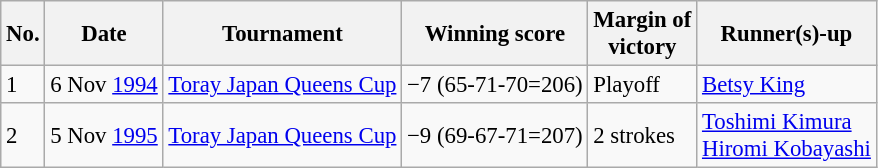<table class="wikitable" style="font-size:95%;">
<tr>
<th>No.</th>
<th>Date</th>
<th>Tournament</th>
<th>Winning score</th>
<th>Margin of<br>victory</th>
<th>Runner(s)-up</th>
</tr>
<tr>
<td>1</td>
<td>6 Nov <a href='#'>1994</a></td>
<td><a href='#'>Toray Japan Queens Cup</a></td>
<td>−7 (65-71-70=206)</td>
<td>Playoff</td>
<td> <a href='#'>Betsy King</a></td>
</tr>
<tr>
<td>2</td>
<td>5 Nov <a href='#'>1995</a></td>
<td><a href='#'>Toray Japan Queens Cup</a></td>
<td>−9 (69-67-71=207)</td>
<td>2 strokes</td>
<td> <a href='#'>Toshimi Kimura</a><br> <a href='#'>Hiromi Kobayashi</a></td>
</tr>
</table>
